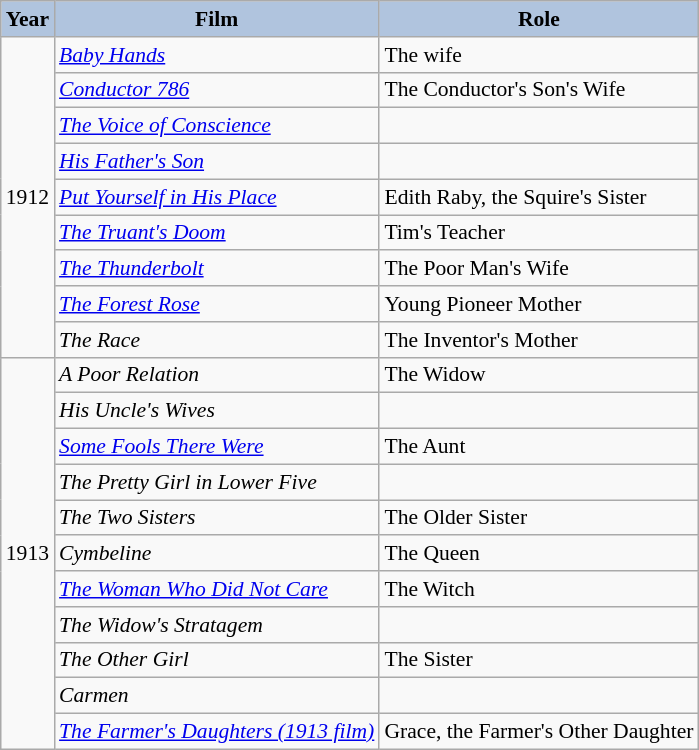<table class="wikitable" style="font-size:90%;">
<tr>
<th style="background:#B0C4DE;">Year</th>
<th style="background:#B0C4DE;">Film</th>
<th style="background:#B0C4DE;">Role</th>
</tr>
<tr>
<td rowspan=9>1912</td>
<td><em><a href='#'>Baby Hands</a></em></td>
<td>The wife</td>
</tr>
<tr>
<td><em><a href='#'>Conductor 786</a></em></td>
<td>The Conductor's Son's Wife</td>
</tr>
<tr>
<td><em><a href='#'>The Voice of Conscience</a></em></td>
<td></td>
</tr>
<tr>
<td><em><a href='#'>His Father's Son</a></em></td>
<td></td>
</tr>
<tr>
<td><em><a href='#'>Put Yourself in His Place</a></em></td>
<td>Edith Raby, the Squire's Sister</td>
</tr>
<tr>
<td><em><a href='#'>The Truant's Doom</a></em></td>
<td>Tim's Teacher</td>
</tr>
<tr>
<td><em><a href='#'>The Thunderbolt</a></em></td>
<td>The Poor Man's Wife</td>
</tr>
<tr>
<td><em><a href='#'>The Forest Rose</a></em></td>
<td>Young Pioneer Mother</td>
</tr>
<tr>
<td><em>The Race</em></td>
<td>The Inventor's Mother</td>
</tr>
<tr>
<td rowspan=11>1913</td>
<td><em>A Poor Relation</em></td>
<td>The Widow</td>
</tr>
<tr>
<td><em>His Uncle's Wives</em></td>
<td></td>
</tr>
<tr>
<td><em><a href='#'>Some Fools There Were</a></em></td>
<td>The Aunt</td>
</tr>
<tr>
<td><em>The Pretty Girl in Lower Five</em></td>
<td></td>
</tr>
<tr>
<td><em>The Two Sisters</em></td>
<td>The Older Sister</td>
</tr>
<tr>
<td><em>Cymbeline</em></td>
<td>The Queen</td>
</tr>
<tr>
<td><em><a href='#'>The Woman Who Did Not Care</a></em></td>
<td>The Witch</td>
</tr>
<tr>
<td><em>The Widow's Stratagem</em></td>
<td></td>
</tr>
<tr>
<td><em>The Other Girl</em></td>
<td>The Sister</td>
</tr>
<tr>
<td><em>Carmen</em></td>
<td></td>
</tr>
<tr>
<td><em><a href='#'>The Farmer's Daughters (1913 film)</a></em></td>
<td>Grace, the Farmer's Other Daughter</td>
</tr>
</table>
